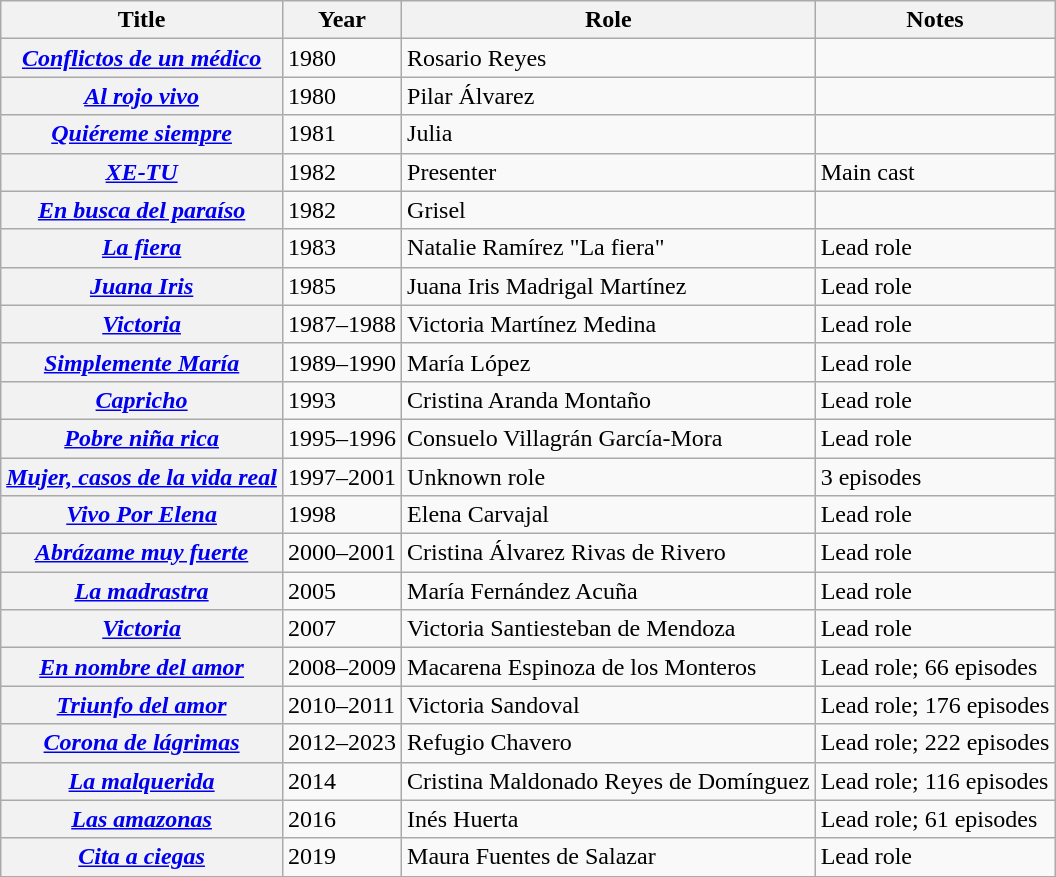<table class="wikitable plainrowheaders sortable">
<tr>
<th scope="col">Title</th>
<th scope="col">Year</th>
<th scope="col">Role</th>
<th scope="col" class="unsortable">Notes</th>
</tr>
<tr>
<th scope=row><em><a href='#'>Conflictos de un médico</a></em></th>
<td>1980</td>
<td>Rosario Reyes</td>
<td></td>
</tr>
<tr>
<th scope=row><em><a href='#'>Al rojo vivo</a></em></th>
<td>1980</td>
<td>Pilar Álvarez</td>
<td></td>
</tr>
<tr>
<th scope=row><em><a href='#'>Quiéreme siempre</a></em></th>
<td>1981</td>
<td>Julia</td>
<td></td>
</tr>
<tr>
<th scope=row><em><a href='#'>XE-TU</a></em></th>
<td>1982</td>
<td>Presenter</td>
<td>Main cast</td>
</tr>
<tr>
<th scope=row><em><a href='#'>En busca del paraíso</a></em></th>
<td>1982</td>
<td>Grisel</td>
<td></td>
</tr>
<tr>
<th scope=row><em><a href='#'>La fiera</a></em></th>
<td>1983</td>
<td>Natalie Ramírez "La fiera"</td>
<td>Lead role</td>
</tr>
<tr>
<th scope=row><em><a href='#'>Juana Iris</a></em></th>
<td>1985</td>
<td>Juana Iris Madrigal Martínez</td>
<td>Lead role</td>
</tr>
<tr>
<th scope=row><em><a href='#'>Victoria</a></em></th>
<td>1987–1988</td>
<td>Victoria Martínez Medina</td>
<td>Lead role</td>
</tr>
<tr>
<th scope=row><em><a href='#'>Simplemente María</a></em></th>
<td>1989–1990</td>
<td>María López</td>
<td>Lead role</td>
</tr>
<tr>
<th scope=row><em><a href='#'>Capricho</a></em></th>
<td>1993</td>
<td>Cristina Aranda Montaño</td>
<td>Lead role</td>
</tr>
<tr>
<th scope=row><em><a href='#'>Pobre niña rica</a></em></th>
<td>1995–1996</td>
<td>Consuelo Villagrán García-Mora</td>
<td>Lead role</td>
</tr>
<tr>
<th scope=row><em><a href='#'>Mujer, casos de la vida real</a></em></th>
<td>1997–2001</td>
<td>Unknown role</td>
<td>3 episodes</td>
</tr>
<tr>
<th scope=row><em><a href='#'>Vivo Por Elena</a></em></th>
<td>1998</td>
<td>Elena Carvajal</td>
<td>Lead role</td>
</tr>
<tr>
<th scope=row><em><a href='#'>Abrázame muy fuerte</a></em></th>
<td>2000–2001</td>
<td>Cristina Álvarez Rivas de Rivero</td>
<td>Lead role</td>
</tr>
<tr>
<th scope=row><em><a href='#'>La madrastra</a></em></th>
<td>2005</td>
<td>María Fernández Acuña</td>
<td>Lead role</td>
</tr>
<tr>
<th scope=row><em><a href='#'>Victoria</a></em></th>
<td>2007</td>
<td>Victoria Santiesteban de Mendoza</td>
<td>Lead role</td>
</tr>
<tr>
<th scope=row><em><a href='#'>En nombre del amor</a></em></th>
<td>2008–2009</td>
<td>Macarena Espinoza de los Monteros</td>
<td>Lead role; 66 episodes</td>
</tr>
<tr>
<th scope=row><em><a href='#'>Triunfo del amor</a></em></th>
<td>2010–2011</td>
<td>Victoria Sandoval</td>
<td>Lead role; 176 episodes</td>
</tr>
<tr>
<th scope=row><em><a href='#'>Corona de lágrimas</a></em></th>
<td>2012–2023</td>
<td>Refugio Chavero</td>
<td>Lead role; 222 episodes</td>
</tr>
<tr>
<th scope=row><em><a href='#'>La malquerida</a></em></th>
<td>2014</td>
<td>Cristina Maldonado Reyes de Domínguez</td>
<td>Lead role; 116 episodes</td>
</tr>
<tr>
<th scope=row><em><a href='#'>Las amazonas</a></em></th>
<td>2016</td>
<td>Inés Huerta</td>
<td>Lead role; 61 episodes</td>
</tr>
<tr>
<th scope=row><em><a href='#'>Cita a ciegas</a></em></th>
<td>2019</td>
<td>Maura Fuentes de Salazar</td>
<td>Lead role</td>
</tr>
<tr>
</tr>
</table>
